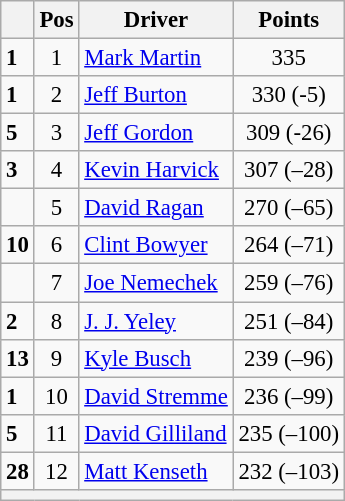<table class="wikitable" style="font-size: 95%;">
<tr>
<th></th>
<th>Pos</th>
<th>Driver</th>
<th>Points</th>
</tr>
<tr>
<td align="left">  <strong>1</strong></td>
<td style="text-align:center;">1</td>
<td><a href='#'>Mark Martin</a></td>
<td style="text-align:center;">335</td>
</tr>
<tr>
<td align="left">  <strong>1</strong></td>
<td style="text-align:center;">2</td>
<td><a href='#'>Jeff Burton</a></td>
<td style="text-align:center;">330 (-5)</td>
</tr>
<tr>
<td align="left">  <strong>5</strong></td>
<td style="text-align:center;">3</td>
<td><a href='#'>Jeff Gordon</a></td>
<td style="text-align:center;">309 (-26)</td>
</tr>
<tr>
<td align="left">  <strong>3</strong></td>
<td style="text-align:center;">4</td>
<td><a href='#'>Kevin Harvick</a></td>
<td style="text-align:center;">307 (–28)</td>
</tr>
<tr>
<td align="left"></td>
<td style="text-align:center;">5</td>
<td><a href='#'>David Ragan</a></td>
<td style="text-align:center;">270 (–65)</td>
</tr>
<tr>
<td align="left">  <strong>10</strong></td>
<td style="text-align:center;">6</td>
<td><a href='#'>Clint Bowyer</a></td>
<td style="text-align:center;">264 (–71)</td>
</tr>
<tr>
<td align="left"></td>
<td style="text-align:center;">7</td>
<td><a href='#'>Joe Nemechek</a></td>
<td style="text-align:center;">259 (–76)</td>
</tr>
<tr>
<td align="left">  <strong>2</strong></td>
<td style="text-align:center;">8</td>
<td><a href='#'>J. J. Yeley</a></td>
<td style="text-align:center;">251 (–84)</td>
</tr>
<tr>
<td align="left">  <strong>13</strong></td>
<td style="text-align:center;">9</td>
<td><a href='#'>Kyle Busch</a></td>
<td style="text-align:center;">239 (–96)</td>
</tr>
<tr>
<td align="left">  <strong>1</strong></td>
<td style="text-align:center;">10</td>
<td><a href='#'>David Stremme</a></td>
<td style="text-align:center;">236 (–99)</td>
</tr>
<tr>
<td align="left">  <strong>5</strong></td>
<td style="text-align:center;">11</td>
<td><a href='#'>David Gilliland</a></td>
<td style="text-align:center;">235 (–100)</td>
</tr>
<tr>
<td align="left">  <strong>28</strong></td>
<td style="text-align:center;">12</td>
<td><a href='#'>Matt Kenseth</a></td>
<td style="text-align:center;">232 (–103)</td>
</tr>
<tr class="sortbottom">
<th colspan="9"></th>
</tr>
</table>
